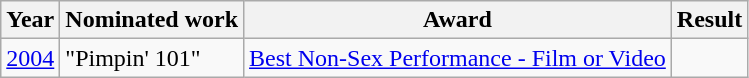<table class="wikitable">
<tr>
<th>Year</th>
<th>Nominated work</th>
<th>Award</th>
<th>Result</th>
</tr>
<tr>
<td align=center><a href='#'>2004</a></td>
<td>"Pimpin' 101"</td>
<td><a href='#'>Best Non-Sex Performance - Film or Video</a></td>
<td></td>
</tr>
</table>
